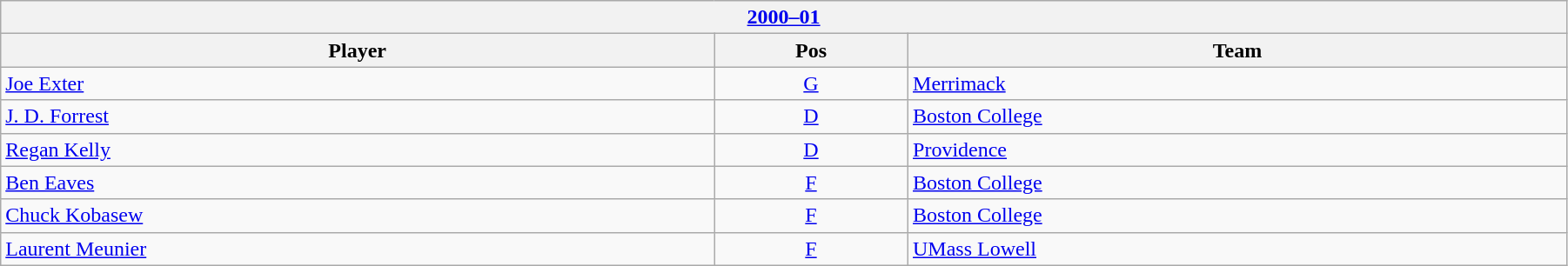<table class="wikitable" width=95%>
<tr>
<th colspan=3><a href='#'>2000–01</a></th>
</tr>
<tr>
<th>Player</th>
<th>Pos</th>
<th>Team</th>
</tr>
<tr>
<td><a href='#'>Joe Exter</a></td>
<td align=center><a href='#'>G</a></td>
<td><a href='#'>Merrimack</a></td>
</tr>
<tr>
<td><a href='#'>J. D. Forrest</a></td>
<td align=center><a href='#'>D</a></td>
<td><a href='#'>Boston College</a></td>
</tr>
<tr>
<td><a href='#'>Regan Kelly</a></td>
<td align=center><a href='#'>D</a></td>
<td><a href='#'>Providence</a></td>
</tr>
<tr>
<td><a href='#'>Ben Eaves</a></td>
<td align=center><a href='#'>F</a></td>
<td><a href='#'>Boston College</a></td>
</tr>
<tr>
<td><a href='#'>Chuck Kobasew</a></td>
<td align=center><a href='#'>F</a></td>
<td><a href='#'>Boston College</a></td>
</tr>
<tr>
<td><a href='#'>Laurent Meunier</a></td>
<td align=center><a href='#'>F</a></td>
<td><a href='#'>UMass Lowell</a></td>
</tr>
</table>
